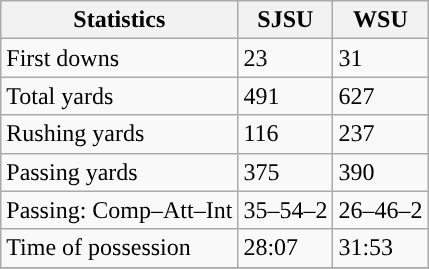<table class="wikitable" style="float: left;">
<tr>
<th>Statistics</th>
<th>SJSU</th>
<th>WSU</th>
</tr>
<tr>
<td>First downs</td>
<td>23</td>
<td>31</td>
</tr>
<tr>
<td>Total yards</td>
<td>491</td>
<td>627</td>
</tr>
<tr>
<td>Rushing yards</td>
<td>116</td>
<td>237</td>
</tr>
<tr>
<td>Passing yards</td>
<td>375</td>
<td>390</td>
</tr>
<tr>
<td>Passing: Comp–Att–Int</td>
<td>35–54–2</td>
<td>26–46–2</td>
</tr>
<tr>
<td>Time of possession</td>
<td>28:07</td>
<td>31:53</td>
</tr>
<tr>
</tr>
</table>
